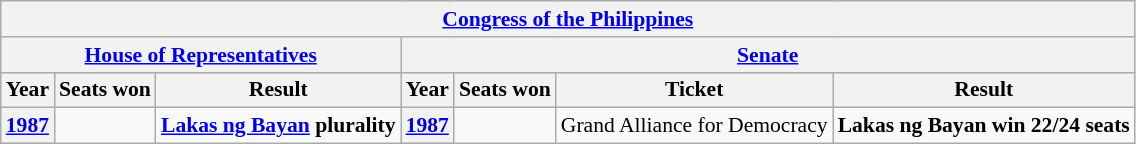<table class="wikitable" style="text-align:center; font-size:90%">
<tr>
<th colspan="11"><a href='#'>Congress of the Philippines</a></th>
</tr>
<tr>
<th colspan="3"><a href='#'>House of Representatives</a></th>
<th colspan="7"><a href='#'>Senate</a></th>
</tr>
<tr>
<th>Year</th>
<th>Seats won</th>
<th>Result</th>
<th>Year</th>
<th>Seats won</th>
<th>Ticket</th>
<th>Result</th>
</tr>
<tr>
<th><a href='#'>1987</a></th>
<td></td>
<td><strong><a href='#'>Lakas ng Bayan</a> plurality</strong></td>
<th><a href='#'>1987</a></th>
<td></td>
<td>Grand Alliance for Democracy</td>
<td><strong>Lakas ng Bayan win 22/24 seats</strong></td>
</tr>
</table>
